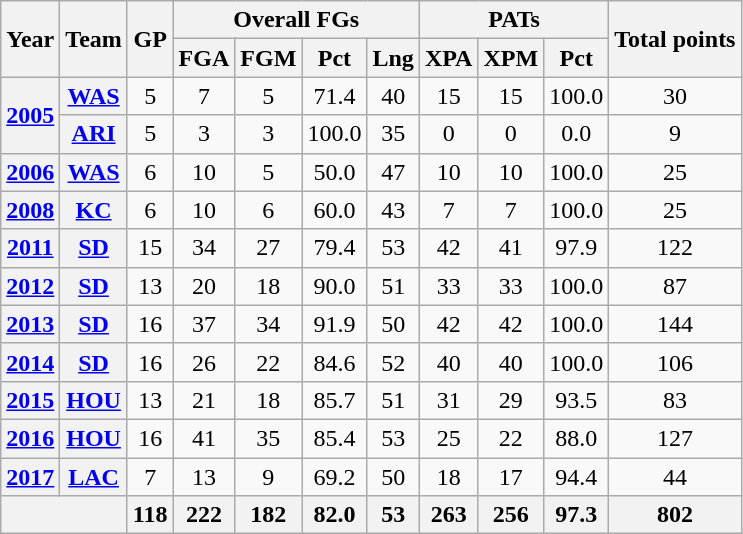<table class="wikitable" style="text-align:center">
<tr>
<th rowspan="2">Year</th>
<th rowspan="2">Team</th>
<th rowspan="2">GP</th>
<th colspan="4">Overall FGs</th>
<th colspan="3">PATs</th>
<th rowspan="2">Total points</th>
</tr>
<tr>
<th>FGA</th>
<th>FGM</th>
<th>Pct</th>
<th>Lng</th>
<th>XPA</th>
<th>XPM</th>
<th>Pct</th>
</tr>
<tr>
<th rowspan="2"><a href='#'>2005</a></th>
<th><a href='#'>WAS</a></th>
<td>5</td>
<td>7</td>
<td>5</td>
<td>71.4</td>
<td>40</td>
<td>15</td>
<td>15</td>
<td>100.0</td>
<td>30</td>
</tr>
<tr>
<th><a href='#'>ARI</a></th>
<td>5</td>
<td>3</td>
<td>3</td>
<td>100.0</td>
<td>35</td>
<td>0</td>
<td>0</td>
<td>0.0</td>
<td>9</td>
</tr>
<tr>
<th><a href='#'>2006</a></th>
<th><a href='#'>WAS</a></th>
<td>6</td>
<td>10</td>
<td>5</td>
<td>50.0</td>
<td>47</td>
<td>10</td>
<td>10</td>
<td>100.0</td>
<td>25</td>
</tr>
<tr>
<th><a href='#'>2008</a></th>
<th><a href='#'>KC</a></th>
<td>6</td>
<td>10</td>
<td>6</td>
<td>60.0</td>
<td>43</td>
<td>7</td>
<td>7</td>
<td>100.0</td>
<td>25</td>
</tr>
<tr>
<th><a href='#'>2011</a></th>
<th><a href='#'>SD</a></th>
<td>15</td>
<td>34</td>
<td>27</td>
<td>79.4</td>
<td>53</td>
<td>42</td>
<td>41</td>
<td>97.9</td>
<td>122</td>
</tr>
<tr>
<th><a href='#'>2012</a></th>
<th><a href='#'>SD</a></th>
<td>13</td>
<td>20</td>
<td>18</td>
<td>90.0</td>
<td>51</td>
<td>33</td>
<td>33</td>
<td>100.0</td>
<td>87</td>
</tr>
<tr>
<th><a href='#'>2013</a></th>
<th><a href='#'>SD</a></th>
<td>16</td>
<td>37</td>
<td>34</td>
<td>91.9</td>
<td>50</td>
<td>42</td>
<td>42</td>
<td>100.0</td>
<td>144</td>
</tr>
<tr>
<th><a href='#'>2014</a></th>
<th><a href='#'>SD</a></th>
<td>16</td>
<td>26</td>
<td>22</td>
<td>84.6</td>
<td>52</td>
<td>40</td>
<td>40</td>
<td>100.0</td>
<td>106</td>
</tr>
<tr>
<th><a href='#'>2015</a></th>
<th><a href='#'>HOU</a></th>
<td>13</td>
<td>21</td>
<td>18</td>
<td>85.7</td>
<td>51</td>
<td>31</td>
<td>29</td>
<td>93.5</td>
<td>83</td>
</tr>
<tr>
<th><a href='#'>2016</a></th>
<th><a href='#'>HOU</a></th>
<td>16</td>
<td>41</td>
<td>35</td>
<td>85.4</td>
<td>53</td>
<td>25</td>
<td>22</td>
<td>88.0</td>
<td>127</td>
</tr>
<tr>
<th><a href='#'>2017</a></th>
<th><a href='#'>LAC</a></th>
<td>7</td>
<td>13</td>
<td>9</td>
<td>69.2</td>
<td>50</td>
<td>18</td>
<td>17</td>
<td>94.4</td>
<td>44</td>
</tr>
<tr>
<th colspan="2"></th>
<th>118</th>
<th>222</th>
<th>182</th>
<th>82.0</th>
<th>53</th>
<th>263</th>
<th>256</th>
<th>97.3</th>
<th>802</th>
</tr>
</table>
